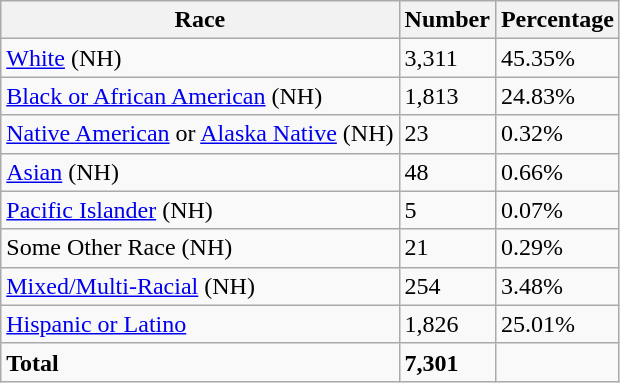<table class="wikitable">
<tr>
<th>Race</th>
<th>Number</th>
<th>Percentage</th>
</tr>
<tr>
<td><a href='#'>White</a> (NH)</td>
<td>3,311</td>
<td>45.35%</td>
</tr>
<tr>
<td><a href='#'>Black or African American</a> (NH)</td>
<td>1,813</td>
<td>24.83%</td>
</tr>
<tr>
<td><a href='#'>Native American</a> or <a href='#'>Alaska Native</a> (NH)</td>
<td>23</td>
<td>0.32%</td>
</tr>
<tr>
<td><a href='#'>Asian</a> (NH)</td>
<td>48</td>
<td>0.66%</td>
</tr>
<tr>
<td><a href='#'>Pacific Islander</a> (NH)</td>
<td>5</td>
<td>0.07%</td>
</tr>
<tr>
<td>Some Other Race (NH)</td>
<td>21</td>
<td>0.29%</td>
</tr>
<tr>
<td><a href='#'>Mixed/Multi-Racial</a> (NH)</td>
<td>254</td>
<td>3.48%</td>
</tr>
<tr>
<td><a href='#'>Hispanic or Latino</a></td>
<td>1,826</td>
<td>25.01%</td>
</tr>
<tr>
<td><strong>Total</strong></td>
<td><strong>7,301</strong></td>
<td></td>
</tr>
</table>
